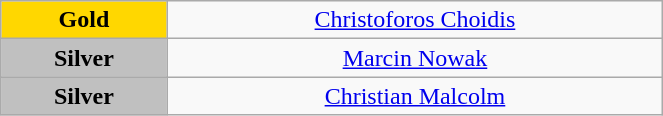<table class="wikitable" style="text-align:center; " width="35%">
<tr>
<td bgcolor="gold"><strong>Gold</strong></td>
<td><a href='#'>Christoforos Choidis</a><br>  <small><em></em></small></td>
</tr>
<tr>
<td bgcolor="silver"><strong>Silver</strong></td>
<td><a href='#'>Marcin Nowak</a><br>  <small><em></em></small></td>
</tr>
<tr>
<td bgcolor="silver"><strong>Silver</strong></td>
<td><a href='#'>Christian Malcolm</a><br>  <small><em></em></small></td>
</tr>
</table>
